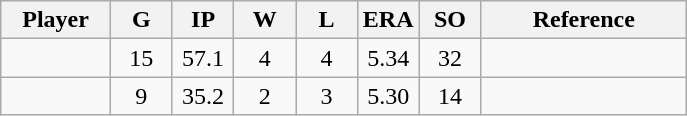<table class="wikitable sortable">
<tr>
<th bgcolor="#DDDDFF" width="16%">Player</th>
<th bgcolor="#DDDDFF" width="9%">G</th>
<th bgcolor="#DDDDFF" width="9%">IP</th>
<th bgcolor="#DDDDFF" width="9%">W</th>
<th bgcolor="#DDDDFF" width="9%">L</th>
<th bgcolor="#DDDDFF" width="9%">ERA</th>
<th bgcolor="#DDDDFF" width="9%">SO</th>
<th>Reference</th>
</tr>
<tr align="center">
<td></td>
<td>15</td>
<td>57.1</td>
<td>4</td>
<td>4</td>
<td>5.34</td>
<td>32</td>
<td></td>
</tr>
<tr align="center">
<td></td>
<td>9</td>
<td>35.2</td>
<td>2</td>
<td>3</td>
<td>5.30</td>
<td>14</td>
<td></td>
</tr>
</table>
